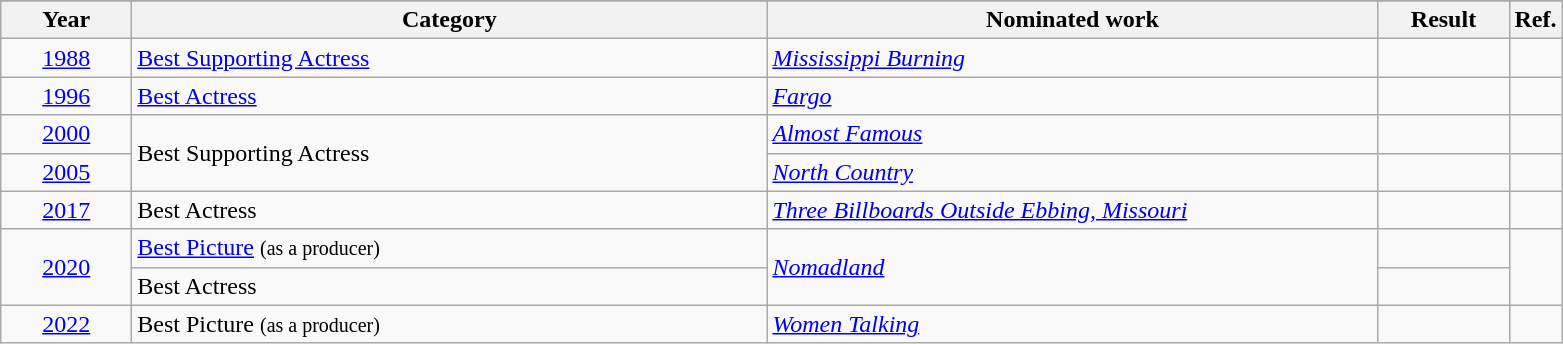<table class=wikitable>
<tr>
</tr>
<tr>
<th scope="col" style="width:5em;">Year</th>
<th scope="col" style="width:26em;">Category</th>
<th scope="col" style="width:25em;">Nominated work</th>
<th scope="col" style="width:5em;">Result</th>
<th>Ref.</th>
</tr>
<tr>
<td style="text-align:center;"><a href='#'>1988</a></td>
<td><a href='#'>Best Supporting Actress</a></td>
<td><em><a href='#'>Mississippi Burning</a></em></td>
<td></td>
<td align="center"></td>
</tr>
<tr>
<td align="center"><a href='#'>1996</a></td>
<td><a href='#'>Best Actress</a></td>
<td><em><a href='#'>Fargo</a></em></td>
<td></td>
<td align="center"></td>
</tr>
<tr>
<td align="center"><a href='#'>2000</a></td>
<td rowspan="2">Best Supporting Actress</td>
<td><em><a href='#'>Almost Famous</a></em></td>
<td></td>
<td align="center"></td>
</tr>
<tr>
<td align="center"><a href='#'>2005</a></td>
<td><em><a href='#'>North Country</a></em></td>
<td></td>
<td align="center"></td>
</tr>
<tr>
<td align="center"><a href='#'>2017</a></td>
<td rowspan="1">Best Actress</td>
<td><em><a href='#'>Three Billboards Outside Ebbing, Missouri</a></em></td>
<td></td>
<td align="center"></td>
</tr>
<tr>
<td rowspan="2" align="center"><a href='#'>2020</a></td>
<td><a href='#'>Best Picture</a> <small> (as a producer) </small></td>
<td rowspan="2"><em><a href='#'>Nomadland</a></em></td>
<td></td>
<td rowspan="2" align="center"></td>
</tr>
<tr>
<td>Best Actress</td>
<td></td>
</tr>
<tr>
<td align="center"><a href='#'>2022</a></td>
<td>Best Picture <small> (as a producer) </small></td>
<td><em><a href='#'>Women Talking</a></em></td>
<td></td>
<td align="center"></td>
</tr>
</table>
